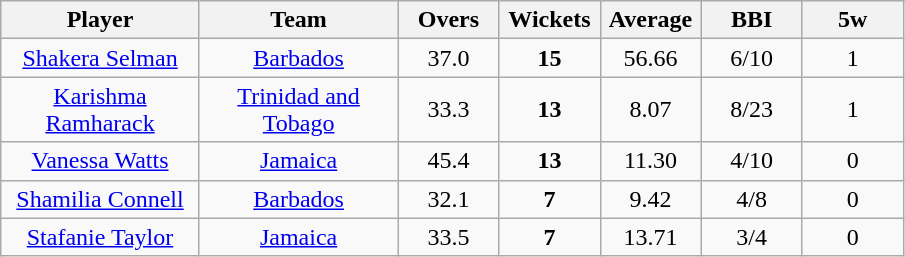<table class="wikitable" style="text-align:center">
<tr>
<th width=125>Player</th>
<th width=125>Team</th>
<th width=60>Overs</th>
<th width=60>Wickets</th>
<th width=60>Average</th>
<th width=60>BBI</th>
<th width=60>5w</th>
</tr>
<tr>
<td><a href='#'>Shakera Selman</a></td>
<td><a href='#'>Barbados</a></td>
<td>37.0</td>
<td><strong>15</strong></td>
<td>56.66</td>
<td>6/10</td>
<td>1</td>
</tr>
<tr>
<td><a href='#'>Karishma Ramharack</a></td>
<td><a href='#'>Trinidad and Tobago</a></td>
<td>33.3</td>
<td><strong>13</strong></td>
<td>8.07</td>
<td>8/23</td>
<td>1</td>
</tr>
<tr>
<td><a href='#'>Vanessa Watts</a></td>
<td><a href='#'>Jamaica</a></td>
<td>45.4</td>
<td><strong>13</strong></td>
<td>11.30</td>
<td>4/10</td>
<td>0</td>
</tr>
<tr>
<td><a href='#'>Shamilia Connell</a></td>
<td><a href='#'>Barbados</a></td>
<td>32.1</td>
<td><strong>7</strong></td>
<td>9.42</td>
<td>4/8</td>
<td>0</td>
</tr>
<tr>
<td><a href='#'>Stafanie Taylor</a></td>
<td><a href='#'>Jamaica</a></td>
<td>33.5</td>
<td><strong>7</strong></td>
<td>13.71</td>
<td>3/4</td>
<td>0</td>
</tr>
</table>
